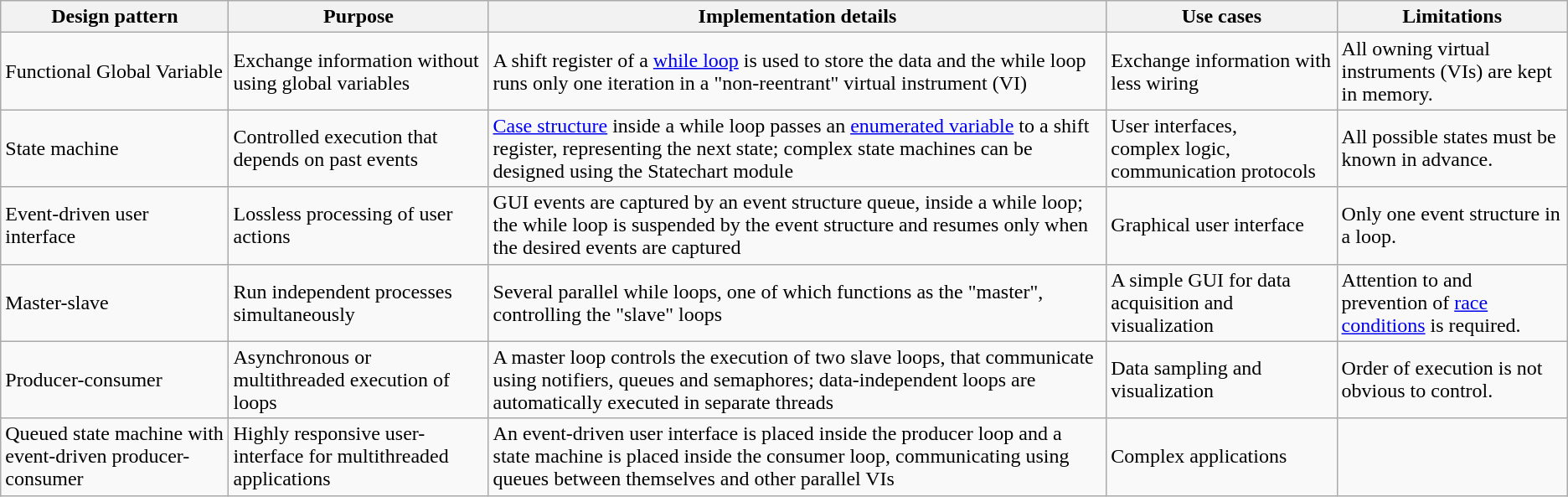<table class="wikitable">
<tr>
<th>Design pattern</th>
<th>Purpose</th>
<th>Implementation details</th>
<th>Use cases</th>
<th>Limitations</th>
</tr>
<tr>
<td>Functional Global Variable</td>
<td>Exchange information without using global variables</td>
<td>A shift register of a <a href='#'>while loop</a> is used to store the data and the while loop runs only one iteration in a "non-reentrant" virtual instrument (VI)</td>
<td>Exchange information with less wiring</td>
<td>All owning virtual instruments (VIs) are kept in memory.</td>
</tr>
<tr>
<td>State machine</td>
<td>Controlled execution that depends on past events</td>
<td><a href='#'>Case structure</a> inside a while loop passes an <a href='#'>enumerated variable</a> to a shift register, representing the next state; complex state machines can be designed using the Statechart module</td>
<td>User interfaces,<br>complex logic, 
communication protocols</td>
<td>All possible states must be known in advance.</td>
</tr>
<tr>
<td>Event-driven user interface</td>
<td>Lossless processing of user actions</td>
<td>GUI events are captured by an event structure queue, inside a while loop; the while loop is suspended by the event structure and resumes only when the desired events are captured</td>
<td>Graphical user interface</td>
<td>Only one event structure in a loop.</td>
</tr>
<tr>
<td>Master-slave</td>
<td>Run independent processes simultaneously</td>
<td>Several parallel while loops, one of which functions as the "master", controlling the "slave" loops</td>
<td>A simple GUI for data acquisition and visualization</td>
<td>Attention to and prevention of <a href='#'>race conditions</a> is required.</td>
</tr>
<tr>
<td>Producer-consumer</td>
<td>Asynchronous or multithreaded execution of loops</td>
<td>A master loop controls the execution of two slave loops, that communicate using notifiers, queues and semaphores; data-independent loops are automatically executed in separate threads</td>
<td>Data sampling and visualization</td>
<td>Order of execution is not obvious to control.</td>
</tr>
<tr>
<td>Queued state machine with event-driven producer-consumer</td>
<td>Highly responsive user-interface for multithreaded applications</td>
<td>An event-driven user interface is placed inside the producer loop and a state machine is placed inside the consumer loop, communicating using queues between themselves and other parallel VIs</td>
<td>Complex applications</td>
<td></td>
</tr>
</table>
